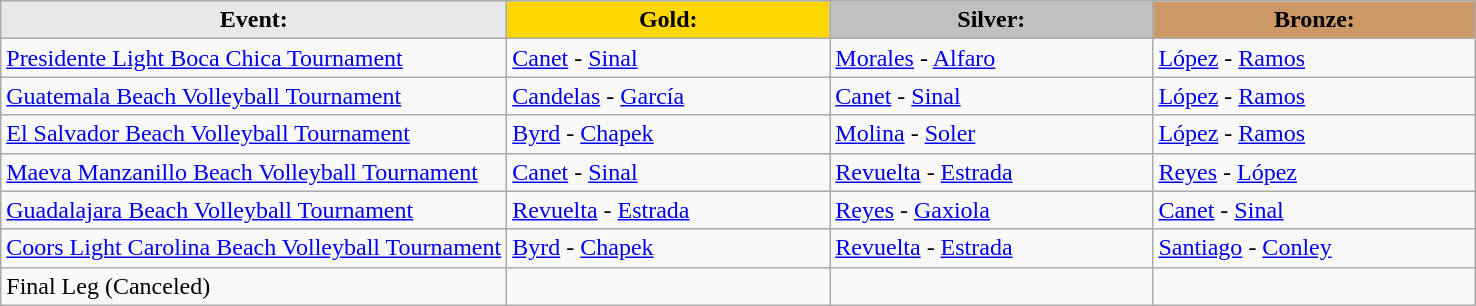<table class="wikitable">
<tr>
<th style="background: #e8e8e8">Event:</th>
<th style="background: gold; width: 13em;">Gold:</th>
<th style="background: silver; width: 13em;">Silver:</th>
<th style="background: #CC9966; width: 13em;">Bronze:</th>
</tr>
<tr>
<td><a href='#'>Presidente Light Boca Chica Tournament</a></td>
<td> <a href='#'>Canet</a> - <a href='#'>Sinal</a></td>
<td> <a href='#'>Morales</a> - <a href='#'>Alfaro</a></td>
<td> <a href='#'>López</a> - <a href='#'>Ramos</a></td>
</tr>
<tr>
<td><a href='#'>Guatemala Beach Volleyball Tournament</a></td>
<td> <a href='#'>Candelas</a> - <a href='#'>García</a></td>
<td> <a href='#'>Canet</a> - <a href='#'>Sinal</a></td>
<td> <a href='#'>López</a> - <a href='#'>Ramos</a></td>
</tr>
<tr>
<td><a href='#'>El Salvador Beach Volleyball Tournament</a></td>
<td> <a href='#'>Byrd</a> - <a href='#'>Chapek</a></td>
<td> <a href='#'>Molina</a> - <a href='#'>Soler</a></td>
<td> <a href='#'>López</a> - <a href='#'>Ramos</a></td>
</tr>
<tr>
<td><a href='#'>Maeva Manzanillo Beach Volleyball Tournament</a></td>
<td> <a href='#'>Canet</a> - <a href='#'>Sinal</a></td>
<td> <a href='#'>Revuelta</a> - <a href='#'>Estrada</a></td>
<td> <a href='#'>Reyes</a> - <a href='#'>López</a></td>
</tr>
<tr>
<td><a href='#'>Guadalajara Beach Volleyball Tournament</a></td>
<td> <a href='#'>Revuelta</a> - <a href='#'>Estrada</a></td>
<td> <a href='#'>Reyes</a> - <a href='#'>Gaxiola</a></td>
<td> <a href='#'>Canet</a> - <a href='#'>Sinal</a></td>
</tr>
<tr>
<td><a href='#'>Coors Light Carolina Beach Volleyball Tournament</a></td>
<td> <a href='#'>Byrd</a> - <a href='#'>Chapek</a></td>
<td> <a href='#'>Revuelta</a> - <a href='#'>Estrada</a></td>
<td> <a href='#'>Santiago</a> - <a href='#'>Conley</a></td>
</tr>
<tr>
<td>Final Leg (Canceled)</td>
<td></td>
<td></td>
<td></td>
</tr>
</table>
